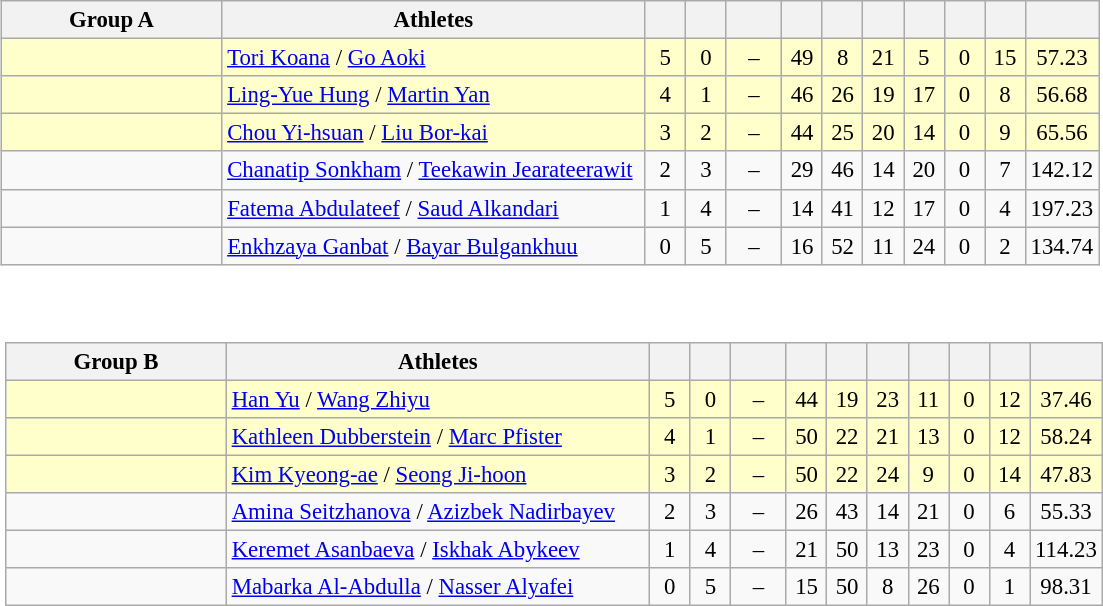<table>
<tr>
<td valign=top width=10%><br><table class="wikitable" style="font-size:95%; text-align:center;">
<tr>
<th width=140>Group A</th>
<th width=275>Athletes</th>
<th width=20></th>
<th width=20></th>
<th width=30></th>
<th width=20></th>
<th width=20></th>
<th width=20></th>
<th width=20></th>
<th width=20></th>
<th width=20></th>
<th width=20></th>
</tr>
<tr bgcolor=#ffffcc>
<td style="text-align:left;"></td>
<td style="text-align:left;"><a href='#'>Tori Koana</a> / <a href='#'>Go Aoki</a></td>
<td>5</td>
<td>0</td>
<td>–</td>
<td>49</td>
<td>8</td>
<td>21</td>
<td>5</td>
<td>0</td>
<td>15</td>
<td>57.23</td>
</tr>
<tr bgcolor=#ffffcc>
<td style="text-align:left;"></td>
<td style="text-align:left;"><a href='#'>Ling-Yue Hung</a> / <a href='#'>Martin Yan</a></td>
<td>4</td>
<td>1</td>
<td>–</td>
<td>46</td>
<td>26</td>
<td>19</td>
<td>17</td>
<td>0</td>
<td>8</td>
<td>56.68</td>
</tr>
<tr bgcolor=#ffffcc>
<td style="text-align:left;"></td>
<td style="text-align:left;"><a href='#'>Chou Yi-hsuan</a> / <a href='#'>Liu Bor-kai</a></td>
<td>3</td>
<td>2</td>
<td>–</td>
<td>44</td>
<td>25</td>
<td>20</td>
<td>14</td>
<td>0</td>
<td>9</td>
<td>65.56</td>
</tr>
<tr>
<td style="text-align:left;"></td>
<td style="text-align:left;"><a href='#'>Chanatip Sonkham</a> / <a href='#'>Teekawin Jearateerawit</a></td>
<td>2</td>
<td>3</td>
<td>–</td>
<td>29</td>
<td>46</td>
<td>14</td>
<td>20</td>
<td>0</td>
<td>7</td>
<td>142.12</td>
</tr>
<tr>
<td style="text-align:left;"></td>
<td style="text-align:left;"><a href='#'>Fatema Abdulateef</a> / <a href='#'>Saud Alkandari</a></td>
<td>1</td>
<td>4</td>
<td>–</td>
<td>14</td>
<td>41</td>
<td>12</td>
<td>17</td>
<td>0</td>
<td>4</td>
<td>197.23</td>
</tr>
<tr>
<td style="text-align:left;"></td>
<td style="text-align:left;"><a href='#'>Enkhzaya Ganbat</a> / <a href='#'>Bayar Bulgankhuu</a></td>
<td>0</td>
<td>5</td>
<td>–</td>
<td>16</td>
<td>52</td>
<td>11</td>
<td>24</td>
<td>0</td>
<td>2</td>
<td>134.74</td>
</tr>
</table>
<table>
<tr>
<td valign=top width=10%><br><table class="wikitable" style="font-size:95%; text-align:center;">
<tr>
<th width=140>Group B</th>
<th width=275>Athletes</th>
<th width=20></th>
<th width=20></th>
<th width=30></th>
<th width=20></th>
<th width=20></th>
<th width=20></th>
<th width=20></th>
<th width=20></th>
<th width=20></th>
<th width=20></th>
</tr>
<tr bgcolor=#ffffcc>
<td style="text-align:left;"></td>
<td style="text-align:left;"><a href='#'>Han Yu</a> / <a href='#'>Wang Zhiyu</a></td>
<td>5</td>
<td>0</td>
<td>–</td>
<td>44</td>
<td>19</td>
<td>23</td>
<td>11</td>
<td>0</td>
<td>12</td>
<td>37.46</td>
</tr>
<tr bgcolor=#ffffcc>
<td style="text-align:left;"></td>
<td style="text-align:left;"><a href='#'>Kathleen Dubberstein</a> / <a href='#'>Marc Pfister</a></td>
<td>4</td>
<td>1</td>
<td>–</td>
<td>50</td>
<td>22</td>
<td>21</td>
<td>13</td>
<td>0</td>
<td>12</td>
<td>58.24</td>
</tr>
<tr bgcolor=#ffffcc>
<td style="text-align:left;"></td>
<td style="text-align:left;"><a href='#'>Kim Kyeong-ae</a> / <a href='#'>Seong Ji-hoon</a></td>
<td>3</td>
<td>2</td>
<td>–</td>
<td>50</td>
<td>22</td>
<td>24</td>
<td>9</td>
<td>0</td>
<td>14</td>
<td>47.83</td>
</tr>
<tr>
<td style="text-align:left;"></td>
<td style="text-align:left;"><a href='#'>Amina Seitzhanova</a> / <a href='#'>Azizbek Nadirbayev</a></td>
<td>2</td>
<td>3</td>
<td>–</td>
<td>26</td>
<td>43</td>
<td>14</td>
<td>21</td>
<td>0</td>
<td>6</td>
<td>55.33</td>
</tr>
<tr>
<td style="text-align:left;"></td>
<td style="text-align:left;"><a href='#'>Keremet Asanbaeva</a> / <a href='#'>Iskhak Abykeev</a></td>
<td>1</td>
<td>4</td>
<td>–</td>
<td>21</td>
<td>50</td>
<td>13</td>
<td>23</td>
<td>0</td>
<td>4</td>
<td>114.23</td>
</tr>
<tr>
<td style="text-align:left;"></td>
<td style="text-align:left;"><a href='#'>Mabarka Al-Abdulla</a> / <a href='#'>Nasser Alyafei</a></td>
<td>0</td>
<td>5</td>
<td>–</td>
<td>15</td>
<td>50</td>
<td>8</td>
<td>26</td>
<td>0</td>
<td>1</td>
<td>98.31</td>
</tr>
</table>
</td>
</tr>
</table>
</td>
</tr>
</table>
